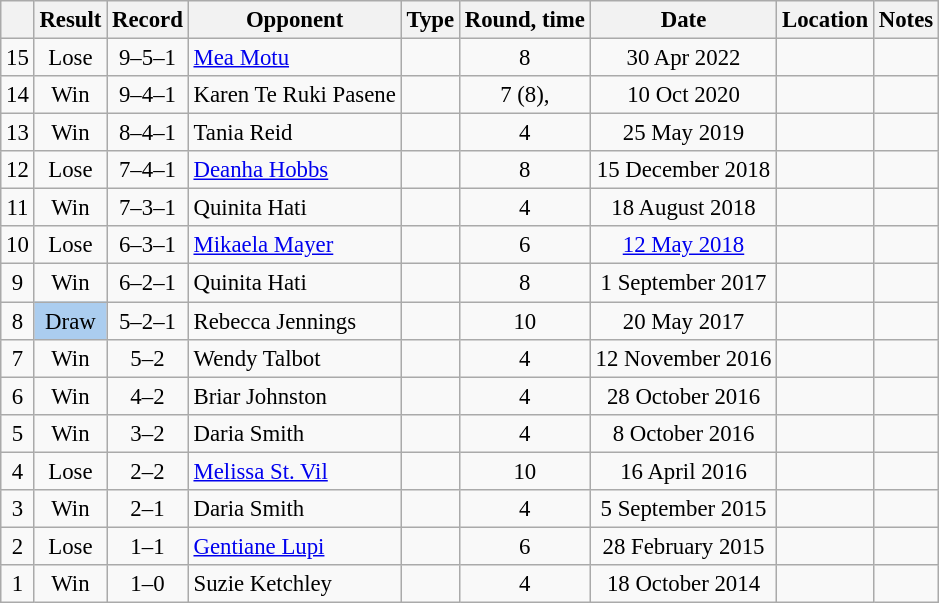<table class="wikitable" style="text-align:center; font-size:95%">
<tr>
<th></th>
<th>Result</th>
<th>Record</th>
<th>Opponent</th>
<th>Type</th>
<th>Round, time</th>
<th>Date</th>
<th>Location</th>
<th>Notes</th>
</tr>
<tr>
<td>15</td>
<td>Lose</td>
<td>9–5–1</td>
<td style="text-align:left;"> <a href='#'>Mea Motu</a></td>
<td></td>
<td>8</td>
<td>30 Apr 2022</td>
<td style="text-align:left;"> </td>
<td style="text-align:left;"></td>
</tr>
<tr>
<td>14</td>
<td>Win</td>
<td>9–4–1</td>
<td style="text-align:left;"> Karen Te Ruki Pasene</td>
<td></td>
<td>7 (8), </td>
<td>10 Oct 2020</td>
<td style="text-align:left;"> </td>
<td style="text-align:left;"></td>
</tr>
<tr>
<td>13</td>
<td>Win</td>
<td>8–4–1</td>
<td style="text-align:left;"> Tania Reid</td>
<td></td>
<td>4</td>
<td>25 May 2019</td>
<td style="text-align:left;"> </td>
<td style="text-align:left;"></td>
</tr>
<tr>
<td>12</td>
<td>Lose</td>
<td>7–4–1</td>
<td style="text-align:left;"> <a href='#'>Deanha Hobbs</a></td>
<td></td>
<td>8</td>
<td>15 December 2018</td>
<td style="text-align:left;"> </td>
<td style="text-align:left;"></td>
</tr>
<tr>
<td>11</td>
<td>Win</td>
<td>7–3–1</td>
<td style="text-align:left;"> Quinita Hati</td>
<td></td>
<td>4</td>
<td>18 August 2018</td>
<td style="text-align:left;"> </td>
<td style="text-align:left;"></td>
</tr>
<tr>
<td>10</td>
<td>Lose</td>
<td>6–3–1</td>
<td style="text-align:left;"> <a href='#'>Mikaela Mayer</a></td>
<td></td>
<td>6</td>
<td><a href='#'>12 May 2018</a></td>
<td style="text-align:left;"> </td>
<td style="text-align:left;"></td>
</tr>
<tr>
<td>9</td>
<td>Win</td>
<td>6–2–1</td>
<td style="text-align:left;"> Quinita Hati</td>
<td></td>
<td>8</td>
<td>1 September 2017</td>
<td style="text-align:left;"> </td>
<td style="text-align:left;"></td>
</tr>
<tr>
<td>8</td>
<td style="background:#abcdef;">Draw</td>
<td>5–2–1</td>
<td style="text-align:left;"> Rebecca Jennings</td>
<td></td>
<td>10</td>
<td>20 May 2017</td>
<td style="text-align:left;"> </td>
<td style="text-align:left;"></td>
</tr>
<tr>
<td>7</td>
<td>Win</td>
<td>5–2</td>
<td style="text-align:left;"> Wendy Talbot</td>
<td></td>
<td>4</td>
<td>12 November 2016</td>
<td style="text-align:left;"> </td>
<td></td>
</tr>
<tr>
<td>6</td>
<td>Win</td>
<td>4–2</td>
<td style="text-align:left;"> Briar Johnston</td>
<td></td>
<td>4</td>
<td>28 October 2016</td>
<td style="text-align:left;"> </td>
<td></td>
</tr>
<tr>
<td>5</td>
<td>Win</td>
<td>3–2</td>
<td style="text-align:left;"> Daria Smith</td>
<td></td>
<td>4</td>
<td>8 October 2016</td>
<td style="text-align:left;"> </td>
<td></td>
</tr>
<tr>
<td>4</td>
<td>Lose</td>
<td>2–2</td>
<td style="text-align:left;"> <a href='#'>Melissa St. Vil</a></td>
<td></td>
<td>10</td>
<td>16 April 2016</td>
<td style="text-align:left;"> </td>
<td style="text-align:left;"></td>
</tr>
<tr>
<td>3</td>
<td>Win</td>
<td>2–1</td>
<td style="text-align:left;"> Daria Smith</td>
<td></td>
<td>4</td>
<td>5 September 2015</td>
<td style="text-align:left;"> </td>
<td style="text-align:left;"></td>
</tr>
<tr>
<td>2</td>
<td>Lose</td>
<td>1–1</td>
<td style="text-align:left;"> <a href='#'>Gentiane Lupi</a></td>
<td></td>
<td>6</td>
<td>28 February 2015</td>
<td style="text-align:left;"> </td>
<td></td>
</tr>
<tr>
<td>1</td>
<td>Win</td>
<td>1–0</td>
<td style="text-align:left;"> Suzie Ketchley</td>
<td></td>
<td>4</td>
<td>18 October 2014</td>
<td style="text-align:left;"> </td>
<td style="text-align:left;"></td>
</tr>
</table>
